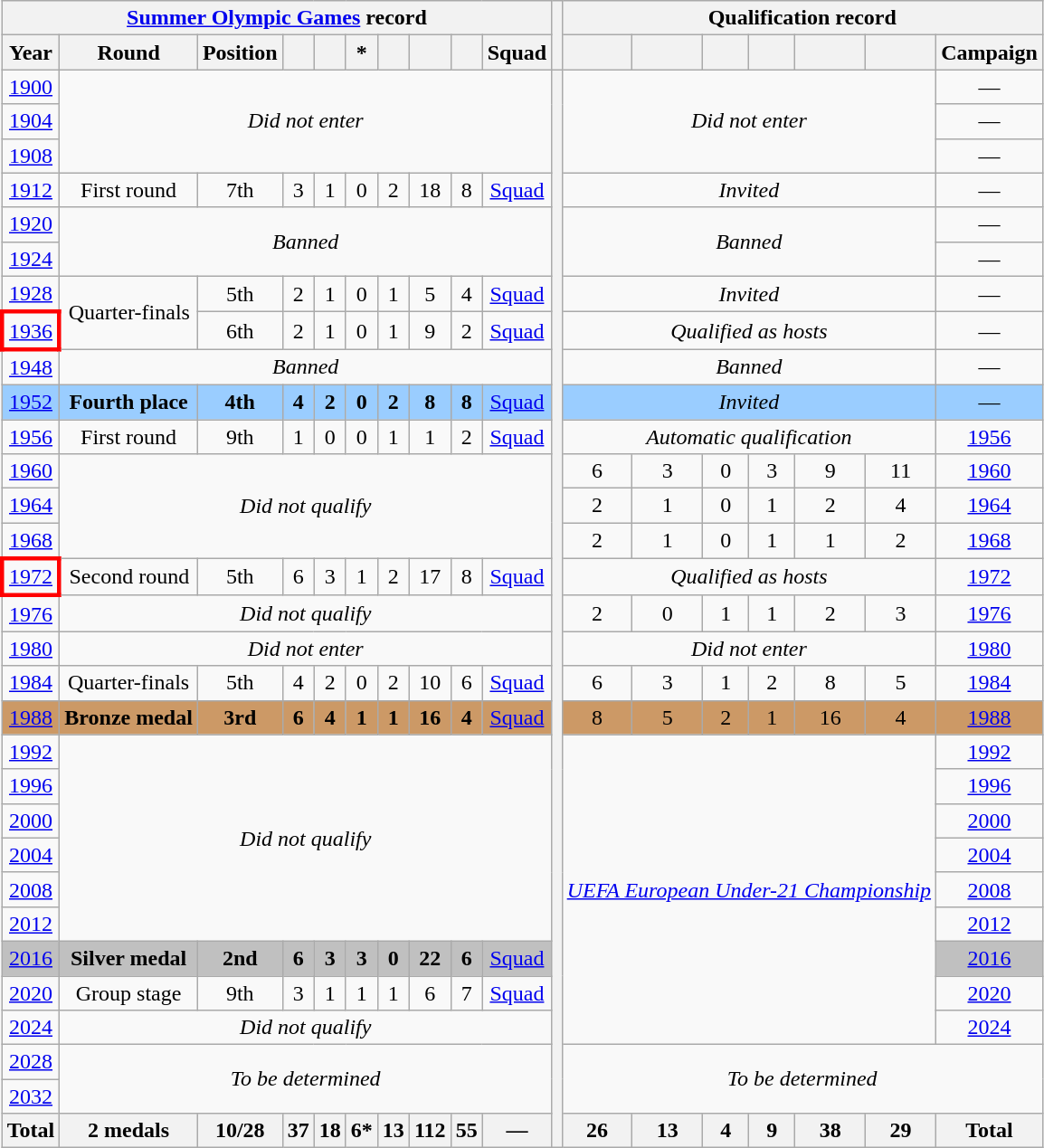<table class="wikitable" style="text-align: center;">
<tr>
<th colspan=10><a href='#'>Summer Olympic Games</a> record</th>
<th width=1% rowspan="2"></th>
<th colspan=7>Qualification record</th>
</tr>
<tr>
<th>Year</th>
<th>Round</th>
<th>Position</th>
<th></th>
<th></th>
<th>*</th>
<th></th>
<th></th>
<th></th>
<th>Squad</th>
<th></th>
<th></th>
<th></th>
<th></th>
<th></th>
<th></th>
<th>Campaign</th>
</tr>
<tr>
<td> <a href='#'>1900</a></td>
<td colspan=9 rowspan=3><em>Did not enter</em></td>
<th width=1% rowspan="31"></th>
<td colspan=6 rowspan=3><em>Did not enter</em></td>
<td>—</td>
</tr>
<tr>
<td> <a href='#'>1904</a></td>
<td>—</td>
</tr>
<tr>
<td> <a href='#'>1908</a></td>
<td>—</td>
</tr>
<tr>
<td> <a href='#'>1912</a></td>
<td>First round</td>
<td>7th</td>
<td>3</td>
<td>1</td>
<td>0</td>
<td>2</td>
<td>18</td>
<td>8</td>
<td><a href='#'>Squad</a></td>
<td colspan=6><em>Invited</em></td>
<td>—</td>
</tr>
<tr>
<td> <a href='#'>1920</a></td>
<td colspan="9" rowspan="2" align="center"><em>Banned</em></td>
<td colspan=6 rowspan=2><em>Banned</em></td>
<td>—</td>
</tr>
<tr>
<td> <a href='#'>1924</a></td>
<td>—</td>
</tr>
<tr>
<td> <a href='#'>1928</a></td>
<td rowspan=2>Quarter-finals</td>
<td>5th</td>
<td>2</td>
<td>1</td>
<td>0</td>
<td>1</td>
<td>5</td>
<td>4</td>
<td><a href='#'>Squad</a></td>
<td colspan=6><em>Invited</em></td>
<td>—</td>
</tr>
<tr>
<td style="border: 3px solid red"> <a href='#'>1936</a></td>
<td>6th</td>
<td>2</td>
<td>1</td>
<td>0</td>
<td>1</td>
<td>9</td>
<td>2</td>
<td><a href='#'>Squad</a></td>
<td colspan=6><em>Qualified as hosts</em></td>
<td>—</td>
</tr>
<tr>
<td> <a href='#'>1948</a></td>
<td colspan="9" align="center"><em>Banned</em></td>
<td colspan="6" align="center"><em>Banned</em></td>
<td>—</td>
</tr>
<tr bgcolor="#9acdff">
<td> <a href='#'>1952</a></td>
<td><strong>Fourth place</strong></td>
<td><strong>4th</strong></td>
<td><strong>4</strong></td>
<td><strong>2</strong></td>
<td><strong>0</strong></td>
<td><strong>2</strong></td>
<td><strong>8</strong></td>
<td><strong>8</strong></td>
<td><a href='#'>Squad</a></td>
<td colspan=6><em>Invited</em></td>
<td>—</td>
</tr>
<tr>
<td> <a href='#'>1956</a></td>
<td>First round</td>
<td>9th</td>
<td>1</td>
<td>0</td>
<td>0</td>
<td>1</td>
<td>1</td>
<td>2</td>
<td><a href='#'>Squad</a></td>
<td colspan=6><em>Automatic qualification</em></td>
<td><a href='#'>1956</a></td>
</tr>
<tr>
<td> <a href='#'>1960</a></td>
<td colspan="9" rowspan="3" align="center"><em>Did not qualify</em></td>
<td>6</td>
<td>3</td>
<td>0</td>
<td>3</td>
<td>9</td>
<td>11</td>
<td><a href='#'>1960</a></td>
</tr>
<tr>
<td> <a href='#'>1964</a></td>
<td>2</td>
<td>1</td>
<td>0</td>
<td>1</td>
<td>2</td>
<td>4</td>
<td><a href='#'>1964</a></td>
</tr>
<tr>
<td> <a href='#'>1968</a></td>
<td>2</td>
<td>1</td>
<td>0</td>
<td>1</td>
<td>1</td>
<td>2</td>
<td><a href='#'>1968</a></td>
</tr>
<tr>
<td style="border: 3px solid red"> <a href='#'>1972</a></td>
<td>Second round</td>
<td>5th</td>
<td>6</td>
<td>3</td>
<td>1</td>
<td>2</td>
<td>17</td>
<td>8</td>
<td><a href='#'>Squad</a></td>
<td colspan=6><em>Qualified as hosts</em></td>
<td><a href='#'>1972</a></td>
</tr>
<tr>
<td> <a href='#'>1976</a></td>
<td colspan="9" align="center"><em>Did not qualify</em></td>
<td>2</td>
<td>0</td>
<td>1</td>
<td>1</td>
<td>2</td>
<td>3</td>
<td><a href='#'>1976</a></td>
</tr>
<tr>
<td> <a href='#'>1980</a></td>
<td colspan="9" align="center"><em>Did not enter</em></td>
<td colspan="6" align="center"><em>Did not enter</em></td>
<td><a href='#'>1980</a></td>
</tr>
<tr>
<td> <a href='#'>1984</a></td>
<td>Quarter-finals</td>
<td>5th</td>
<td>4</td>
<td>2</td>
<td>0</td>
<td>2</td>
<td>10</td>
<td>6</td>
<td><a href='#'>Squad</a></td>
<td>6</td>
<td>3</td>
<td>1</td>
<td>2</td>
<td>8</td>
<td>5</td>
<td><a href='#'>1984</a></td>
</tr>
<tr bgcolor="#cc9966">
<td> <a href='#'>1988</a></td>
<td><strong>Bronze medal</strong></td>
<td><strong>3rd</strong></td>
<td><strong>6</strong></td>
<td><strong>4</strong></td>
<td><strong>1</strong></td>
<td><strong>1</strong></td>
<td><strong>16</strong></td>
<td><strong>4</strong></td>
<td><a href='#'>Squad</a></td>
<td>8</td>
<td>5</td>
<td>2</td>
<td>1</td>
<td>16</td>
<td>4</td>
<td><a href='#'>1988</a></td>
</tr>
<tr>
<td> <a href='#'>1992</a></td>
<td colspan="9" rowspan="6" align="center"><em>Did not qualify</em></td>
<td colspan="6" rowspan="9"><em><a href='#'>UEFA European Under-21 Championship</a></em></td>
<td><a href='#'>1992</a></td>
</tr>
<tr>
<td> <a href='#'>1996</a></td>
<td><a href='#'>1996</a></td>
</tr>
<tr>
<td> <a href='#'>2000</a></td>
<td><a href='#'>2000</a></td>
</tr>
<tr>
<td> <a href='#'>2004</a></td>
<td><a href='#'>2004</a></td>
</tr>
<tr>
<td> <a href='#'>2008</a></td>
<td><a href='#'>2008</a></td>
</tr>
<tr>
<td> <a href='#'>2012</a></td>
<td><a href='#'>2012</a></td>
</tr>
<tr bgcolor="#C0C0C0">
<td> <a href='#'>2016</a></td>
<td><strong>Silver medal</strong></td>
<td><strong>2nd</strong></td>
<td><strong>6</strong></td>
<td><strong>3</strong></td>
<td><strong>3</strong></td>
<td><strong>0</strong></td>
<td><strong>22</strong></td>
<td><strong>6</strong></td>
<td><a href='#'>Squad</a></td>
<td><a href='#'>2016</a></td>
</tr>
<tr>
<td> <a href='#'>2020</a></td>
<td>Group stage</td>
<td>9th</td>
<td>3</td>
<td>1</td>
<td>1</td>
<td>1</td>
<td>6</td>
<td>7</td>
<td><a href='#'>Squad</a></td>
<td><a href='#'>2020</a></td>
</tr>
<tr>
<td> <a href='#'>2024</a></td>
<td colspan="9" align="center"><em>Did not qualify</em></td>
<td><a href='#'>2024</a></td>
</tr>
<tr>
<td> <a href='#'>2028</a></td>
<td colspan="9" rowspan="2" align="center"><em>To be determined</em></td>
<td colspan="7" rowspan="2" align="center"><em>To be determined</em></td>
</tr>
<tr>
<td> <a href='#'>2032</a></td>
</tr>
<tr>
<th>Total</th>
<th>2 medals</th>
<th>10/28</th>
<th>37</th>
<th>18</th>
<th>6*</th>
<th>13</th>
<th>112</th>
<th>55</th>
<th>—</th>
<th>26</th>
<th>13</th>
<th>4</th>
<th>9</th>
<th>38</th>
<th>29</th>
<th>Total</th>
</tr>
</table>
